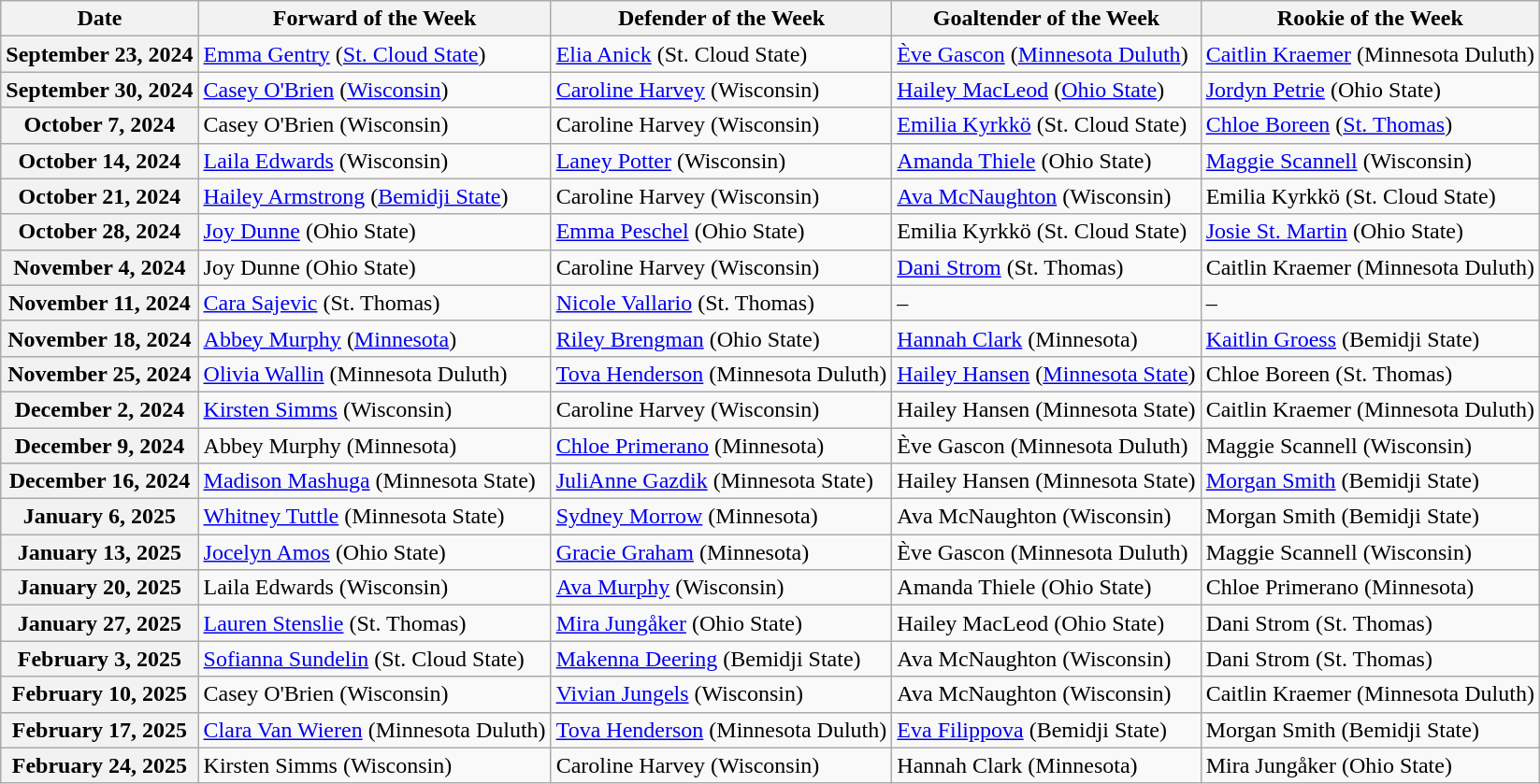<table class="wikitable">
<tr>
<th scope="col">Date</th>
<th scope="col">Forward of the Week</th>
<th scope="col">Defender of the Week</th>
<th scope="col">Goaltender of the Week</th>
<th scope="col">Rookie of the Week</th>
</tr>
<tr>
<th scope="row">September 23, 2024</th>
<td><a href='#'>Emma Gentry</a> (<a href='#'>St. Cloud State</a>)</td>
<td><a href='#'>Elia Anick</a> (St. Cloud State)</td>
<td><a href='#'>Ève Gascon</a> (<a href='#'>Minnesota Duluth</a>)</td>
<td><a href='#'>Caitlin Kraemer</a> (Minnesota Duluth)</td>
</tr>
<tr>
<th scope="row">September 30, 2024</th>
<td><a href='#'>Casey O'Brien</a> (<a href='#'>Wisconsin</a>)</td>
<td><a href='#'>Caroline Harvey</a> (Wisconsin)</td>
<td><a href='#'>Hailey MacLeod</a> (<a href='#'>Ohio State</a>)</td>
<td><a href='#'>Jordyn Petrie</a> (Ohio State)</td>
</tr>
<tr>
<th scope="row">October 7, 2024</th>
<td>Casey O'Brien (Wisconsin)</td>
<td>Caroline Harvey (Wisconsin)</td>
<td><a href='#'>Emilia Kyrkkö</a> (St. Cloud State)</td>
<td><a href='#'>Chloe Boreen</a> (<a href='#'>St. Thomas</a>)</td>
</tr>
<tr>
<th scope="row">October 14, 2024</th>
<td><a href='#'>Laila Edwards</a> (Wisconsin)</td>
<td><a href='#'>Laney Potter</a> (Wisconsin)</td>
<td><a href='#'>Amanda Thiele</a> (Ohio State)</td>
<td><a href='#'>Maggie Scannell</a> (Wisconsin)</td>
</tr>
<tr>
<th scope="row">October 21, 2024</th>
<td><a href='#'>Hailey Armstrong</a> (<a href='#'>Bemidji State</a>)</td>
<td>Caroline Harvey (Wisconsin)</td>
<td><a href='#'>Ava McNaughton</a> (Wisconsin)</td>
<td>Emilia Kyrkkö (St. Cloud State)</td>
</tr>
<tr>
<th scope="row">October 28, 2024</th>
<td><a href='#'>Joy Dunne</a> (Ohio State)</td>
<td><a href='#'>Emma Peschel</a> (Ohio State)</td>
<td>Emilia Kyrkkö (St. Cloud State)</td>
<td><a href='#'>Josie St. Martin</a> (Ohio State)</td>
</tr>
<tr>
<th scope="row">November 4, 2024</th>
<td>Joy Dunne (Ohio State)</td>
<td>Caroline Harvey (Wisconsin)</td>
<td><a href='#'>Dani Strom</a> (St. Thomas)</td>
<td>Caitlin Kraemer (Minnesota Duluth)</td>
</tr>
<tr>
<th scope="row">November 11, 2024</th>
<td><a href='#'>Cara Sajevic</a> (St. Thomas)</td>
<td><a href='#'>Nicole Vallario</a> (St. Thomas)</td>
<td>–</td>
<td>–</td>
</tr>
<tr>
<th scope="row">November 18, 2024</th>
<td><a href='#'>Abbey Murphy</a> (<a href='#'>Minnesota</a>)</td>
<td><a href='#'>Riley Brengman</a> (Ohio State)</td>
<td><a href='#'>Hannah Clark</a> (Minnesota)</td>
<td><a href='#'>Kaitlin Groess</a> (Bemidji State)</td>
</tr>
<tr>
<th scope="row">November 25, 2024</th>
<td><a href='#'>Olivia Wallin</a> (Minnesota Duluth)</td>
<td><a href='#'>Tova Henderson</a> (Minnesota Duluth)</td>
<td><a href='#'>Hailey Hansen</a> (<a href='#'>Minnesota State</a>)</td>
<td>Chloe Boreen (St. Thomas)</td>
</tr>
<tr>
<th scope="row">December 2, 2024</th>
<td><a href='#'>Kirsten Simms</a> (Wisconsin)</td>
<td>Caroline Harvey (Wisconsin)</td>
<td>Hailey Hansen (Minnesota State)</td>
<td>Caitlin Kraemer (Minnesota Duluth)</td>
</tr>
<tr>
<th scope="row">December 9, 2024</th>
<td>Abbey Murphy (Minnesota)</td>
<td><a href='#'>Chloe Primerano</a> (Minnesota)</td>
<td>Ève Gascon (Minnesota Duluth)</td>
<td>Maggie Scannell (Wisconsin)</td>
</tr>
<tr>
<th scope="row">December 16, 2024</th>
<td><a href='#'>Madison Mashuga</a> (Minnesota State)</td>
<td><a href='#'>JuliAnne Gazdik</a> (Minnesota State)</td>
<td>Hailey Hansen (Minnesota State)</td>
<td><a href='#'>Morgan Smith</a> (Bemidji State)</td>
</tr>
<tr>
<th scope="row">January 6, 2025</th>
<td><a href='#'>Whitney Tuttle</a> (Minnesota State)</td>
<td><a href='#'>Sydney Morrow</a> (Minnesota)</td>
<td>Ava McNaughton (Wisconsin)</td>
<td>Morgan Smith (Bemidji State)</td>
</tr>
<tr>
<th scope="row">January 13, 2025</th>
<td><a href='#'>Jocelyn Amos</a> (Ohio State)</td>
<td><a href='#'>Gracie Graham</a> (Minnesota)</td>
<td>Ève Gascon (Minnesota Duluth)</td>
<td>Maggie Scannell (Wisconsin)</td>
</tr>
<tr>
<th scope="row">January 20, 2025</th>
<td>Laila Edwards (Wisconsin)</td>
<td><a href='#'>Ava Murphy</a> (Wisconsin)</td>
<td>Amanda Thiele (Ohio State)</td>
<td>Chloe Primerano (Minnesota)</td>
</tr>
<tr>
<th scope="row">January 27, 2025</th>
<td><a href='#'>Lauren Stenslie</a> (St. Thomas)</td>
<td><a href='#'>Mira Jungåker</a> (Ohio State)</td>
<td>Hailey MacLeod (Ohio State)</td>
<td>Dani Strom (St. Thomas)</td>
</tr>
<tr>
<th scope="row">February 3, 2025</th>
<td><a href='#'>Sofianna Sundelin</a> (St. Cloud State)</td>
<td><a href='#'>Makenna Deering</a> (Bemidji State)</td>
<td>Ava McNaughton (Wisconsin)</td>
<td>Dani Strom (St. Thomas)</td>
</tr>
<tr>
<th scope="row">February 10, 2025</th>
<td>Casey O'Brien (Wisconsin)</td>
<td><a href='#'>Vivian Jungels</a> (Wisconsin)</td>
<td>Ava McNaughton (Wisconsin)</td>
<td>Caitlin Kraemer (Minnesota Duluth)</td>
</tr>
<tr>
<th scope="row">February 17, 2025</th>
<td><a href='#'>Clara Van Wieren</a> (Minnesota Duluth)</td>
<td><a href='#'>Tova Henderson</a> (Minnesota Duluth)</td>
<td><a href='#'>Eva Filippova</a> (Bemidji State)</td>
<td>Morgan Smith (Bemidji State)</td>
</tr>
<tr>
<th scope="row">February 24, 2025</th>
<td>Kirsten Simms (Wisconsin)</td>
<td>Caroline Harvey (Wisconsin)</td>
<td>Hannah Clark (Minnesota)</td>
<td>Mira Jungåker (Ohio State)</td>
</tr>
</table>
